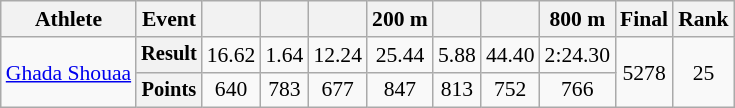<table class="wikitable" style="font-size:90%">
<tr>
<th>Athlete</th>
<th>Event</th>
<th></th>
<th></th>
<th></th>
<th>200 m</th>
<th></th>
<th></th>
<th>800 m</th>
<th>Final</th>
<th>Rank</th>
</tr>
<tr align=center>
<td align=left rowspan=2><a href='#'>Ghada Shouaa</a></td>
<th style="font-size:95%">Result</th>
<td>16.62</td>
<td>1.64</td>
<td>12.24</td>
<td>25.44</td>
<td>5.88</td>
<td>44.40</td>
<td>2:24.30</td>
<td rowspan=2>5278</td>
<td rowspan=2>25</td>
</tr>
<tr align=center>
<th style="font-size:95%">Points</th>
<td>640</td>
<td>783</td>
<td>677</td>
<td>847</td>
<td>813</td>
<td>752</td>
<td>766</td>
</tr>
</table>
